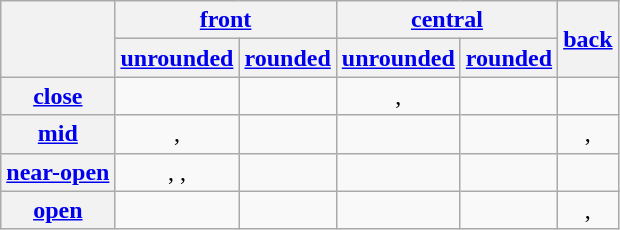<table class="wikitable" style="text-align:center;">
<tr>
<th rowspan="2"></th>
<th colspan=2><a href='#'>front</a></th>
<th colspan=2><a href='#'>central</a></th>
<th rowspan="2"><a href='#'>back</a></th>
</tr>
<tr>
<th><a href='#'>unrounded</a></th>
<th><a href='#'>rounded</a></th>
<th><a href='#'>unrounded</a></th>
<th><a href='#'>rounded</a></th>
</tr>
<tr>
<th><a href='#'>close</a></th>
<td> </td>
<td> </td>
<td> , </td>
<td> </td>
<td> </td>
</tr>
<tr>
<th><a href='#'>mid</a></th>
<td> ,  </td>
<td> </td>
<td></td>
<td></td>
<td> ,  </td>
</tr>
<tr>
<th><a href='#'>near-open</a></th>
<td> , , </td>
<td></td>
<td></td>
<td></td>
<td></td>
</tr>
<tr>
<th><a href='#'>open</a></th>
<td> </td>
<td></td>
<td></td>
<td></td>
<td> ,  </td>
</tr>
</table>
